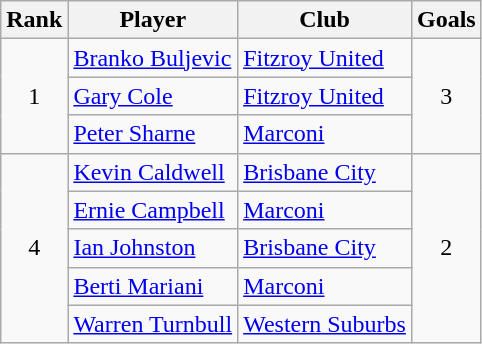<table class="wikitable" style="text-align:center">
<tr>
<th>Rank</th>
<th>Player</th>
<th>Club</th>
<th>Goals</th>
</tr>
<tr>
<td rowspan="3">1</td>
<td align="left"> <a href='#'>Branko Buljevic</a></td>
<td align="left"><a href='#'>Fitzroy United</a></td>
<td rowspan="3">3</td>
</tr>
<tr>
<td align="left"> <a href='#'>Gary Cole</a></td>
<td align="left"><a href='#'>Fitzroy United</a></td>
</tr>
<tr>
<td align="left"> <a href='#'>Peter Sharne</a></td>
<td align="left"><a href='#'>Marconi</a></td>
</tr>
<tr>
<td rowspan="5">4</td>
<td align="left"> <a href='#'>Kevin Caldwell</a></td>
<td align="left"><a href='#'>Brisbane City</a></td>
<td rowspan="5">2</td>
</tr>
<tr>
<td align="left"> <a href='#'>Ernie Campbell</a></td>
<td align="left"><a href='#'>Marconi</a></td>
</tr>
<tr>
<td align="left"> <a href='#'>Ian Johnston</a></td>
<td align="left"><a href='#'>Brisbane City</a></td>
</tr>
<tr>
<td align="left"> <a href='#'>Berti Mariani</a></td>
<td align="left"><a href='#'>Marconi</a></td>
</tr>
<tr>
<td align="left"> <a href='#'>Warren Turnbull</a></td>
<td align="left"><a href='#'>Western Suburbs</a></td>
</tr>
</table>
